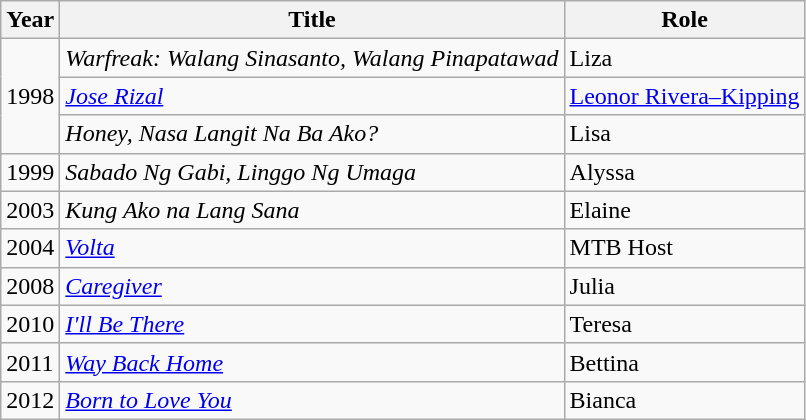<table class="wikitable">
<tr>
<th>Year</th>
<th>Title</th>
<th>Role</th>
</tr>
<tr>
<td rowspan="3">1998</td>
<td><em>Warfreak: Walang Sinasanto, Walang Pinapatawad</em></td>
<td>Liza</td>
</tr>
<tr>
<td><em><a href='#'>Jose Rizal</a></em></td>
<td><a href='#'>Leonor Rivera–Kipping</a></td>
</tr>
<tr>
<td><em>Honey, Nasa Langit Na Ba Ako?</em></td>
<td>Lisa</td>
</tr>
<tr>
<td>1999</td>
<td><em>Sabado Ng Gabi, Linggo Ng Umaga</em></td>
<td>Alyssa</td>
</tr>
<tr>
<td>2003</td>
<td><em>Kung Ako na Lang Sana</em></td>
<td>Elaine</td>
</tr>
<tr>
<td>2004</td>
<td><em><a href='#'>Volta</a></em></td>
<td>MTB Host</td>
</tr>
<tr>
<td>2008</td>
<td><em><a href='#'>Caregiver</a></em></td>
<td>Julia</td>
</tr>
<tr>
<td>2010</td>
<td><em><a href='#'>I'll Be There</a></em></td>
<td>Teresa</td>
</tr>
<tr>
<td>2011</td>
<td><em><a href='#'>Way Back Home</a></em></td>
<td>Bettina</td>
</tr>
<tr>
<td>2012</td>
<td><em><a href='#'>Born to Love You</a></em></td>
<td>Bianca</td>
</tr>
</table>
